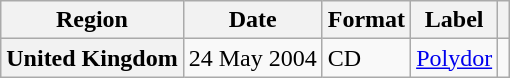<table class="wikitable plainrowheaders">
<tr>
<th scope="col">Region</th>
<th scope="col">Date</th>
<th scope="col">Format</th>
<th scope="col">Label</th>
<th scope="col"></th>
</tr>
<tr>
<th scope="row">United Kingdom</th>
<td>24 May 2004</td>
<td>CD</td>
<td><a href='#'>Polydor</a></td>
<td></td>
</tr>
</table>
